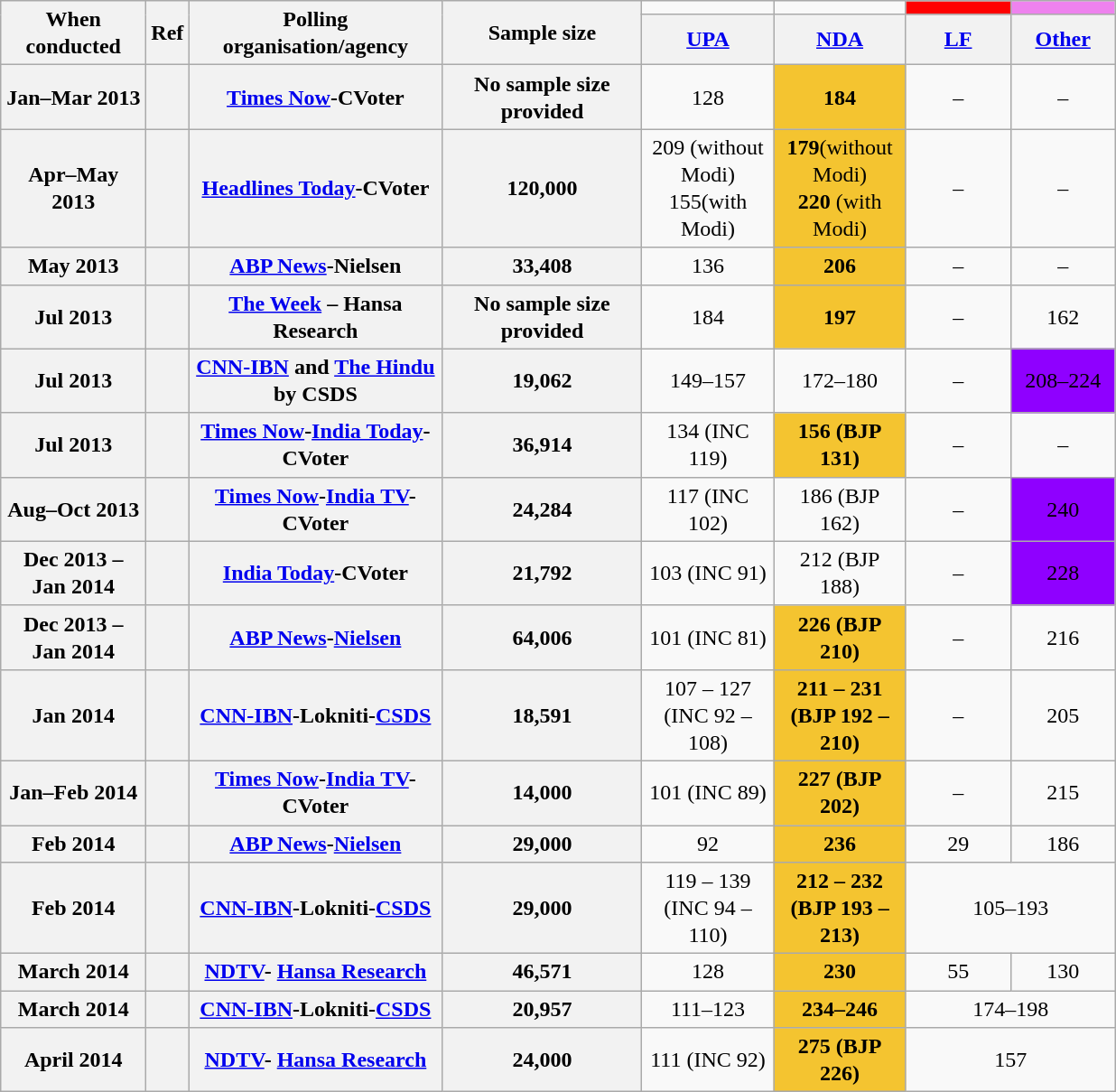<table class="wikitable" style="text-align:center;font-size:100%;line-height:20px;">
<tr>
<th class="wikitable" rowspan="2" width="100px">When conducted</th>
<th class="wikitable" rowspan="2" width="10px">Ref</th>
<th class="wikitable" rowspan="2" width="180px">Polling organisation/agency</th>
<th class="wikitable" rowspan="2" width="140px">Sample size</th>
<td bgcolor=></td>
<td bgcolor=></td>
<td style="background:red;"></td>
<td style="background:violet;"></td>
</tr>
<tr>
<th class="wikitable" width="90px"><a href='#'>UPA</a></th>
<th class="wikitable" width="90px"><a href='#'>NDA</a></th>
<th class="wikitable" width="70px"><a href='#'>LF</a></th>
<th class="wikitable" width="70px"><a href='#'>Other</a></th>
</tr>
<tr class="hintergrundfarbe2" style="text-align:center">
<th>Jan–Mar 2013</th>
<th></th>
<th><a href='#'>Times Now</a>-CVoter</th>
<th>No sample size provided</th>
<td>128</td>
<td style="background:#F4C430;"><strong>184</strong></td>
<td>–</td>
<td>–</td>
</tr>
<tr class="hintergrundfarbe2" style="text-align:center">
<th>Apr–May 2013</th>
<th></th>
<th><a href='#'>Headlines Today</a>-CVoter</th>
<th>120,000</th>
<td>209 (without Modi) <br>155(with Modi)</td>
<td style="background:#F4C430;"><strong>179</strong>(without Modi) <br> <strong>220 </strong>(with Modi)</td>
<td>–</td>
<td>–</td>
</tr>
<tr class="hintergrundfarbe2" style="text-align:center">
<th>May 2013</th>
<th></th>
<th><a href='#'>ABP News</a>-Nielsen</th>
<th>33,408</th>
<td>136</td>
<td style="background:#F4C430;"><strong>206</strong></td>
<td>–</td>
<td>–</td>
</tr>
<tr class="hintergrundfarbe2" style="text-align:center">
<th>Jul 2013</th>
<th></th>
<th><a href='#'>The Week</a> – Hansa Research</th>
<th>No sample size provided</th>
<td>184</td>
<td style="background:#F4C430;"><strong>197</strong></td>
<td>–</td>
<td>162</td>
</tr>
<tr class="hintergrundfarbe2" style="text-align:center">
<th>Jul 2013</th>
<th></th>
<th><a href='#'>CNN-IBN</a> and <a href='#'>The Hindu</a> by CSDS</th>
<th>19,062</th>
<td>149–157</td>
<td>172–180</td>
<td>–</td>
<td style="background:#8F00FF;">208–224</td>
</tr>
<tr class="hintergrundfarbe2" style="text-align:center">
<th>Jul 2013</th>
<th></th>
<th><a href='#'>Times Now</a>-<a href='#'>India Today</a>-CVoter</th>
<th>36,914</th>
<td>134 (INC 119)</td>
<td style="background:#F4C430;"><strong>156 (BJP 131)</strong></td>
<td>–</td>
<td>–</td>
</tr>
<tr class="hintergrundfarbe2" style="text-align:center">
<th>Aug–Oct 2013</th>
<th></th>
<th><a href='#'>Times Now</a>-<a href='#'>India TV</a>-CVoter</th>
<th>24,284</th>
<td>117 (INC 102)</td>
<td>186 (BJP 162)</td>
<td>–</td>
<td style="background:#8F00FF;">240</td>
</tr>
<tr class="hintergrundfarbe2" style="text-align:center">
<th>Dec 2013 – Jan 2014</th>
<th></th>
<th><a href='#'>India Today</a>-CVoter</th>
<th>21,792</th>
<td>103 (INC 91)</td>
<td>212 (BJP 188)</td>
<td>–</td>
<td style="background:#8F00FF;">228</td>
</tr>
<tr class="hintergrundfarbe2" style="text-align:center">
<th>Dec 2013 – Jan 2014</th>
<th></th>
<th><a href='#'>ABP News</a>-<a href='#'>Nielsen</a></th>
<th>64,006</th>
<td>101 (INC 81)</td>
<td style="background:#F4C430;"><strong>226 (BJP 210)</strong></td>
<td>–</td>
<td>216</td>
</tr>
<tr class="hintergrundfarbe2" style="text-align:center">
<th>Jan 2014</th>
<th></th>
<th><a href='#'>CNN-IBN</a>-Lokniti-<a href='#'>CSDS</a></th>
<th>18,591</th>
<td>107 – 127 <br> (INC 92 – 108)</td>
<td style="background:#F4C430;"><strong>211 – 231 <br> (BJP 192 – 210)</strong></td>
<td>–</td>
<td>205</td>
</tr>
<tr class="hintergrundfarbe2" style="text-align:center">
<th>Jan–Feb 2014</th>
<th></th>
<th><a href='#'>Times Now</a>-<a href='#'>India TV</a>-CVoter</th>
<th>14,000</th>
<td>101 (INC 89)</td>
<td style="background:#F4C430;"><strong>227 (BJP 202)</strong></td>
<td>–</td>
<td>215</td>
</tr>
<tr class="hintergrundfarbe2" style="text-align:center">
<th>Feb 2014</th>
<th></th>
<th><a href='#'>ABP News</a>-<a href='#'>Nielsen</a></th>
<th>29,000</th>
<td>92</td>
<td style="background:#F4C430;"><strong>236</strong></td>
<td>29</td>
<td>186</td>
</tr>
<tr class="hintergrundfarbe2" style="text-align:center">
<th>Feb 2014</th>
<th></th>
<th><a href='#'>CNN-IBN</a>-Lokniti-<a href='#'>CSDS</a></th>
<th>29,000</th>
<td>119 – 139 <br> (INC 94 – 110)</td>
<td style="background:#F4C430;"><strong>212 – 232 <br> (BJP 193 – 213)</strong></td>
<td Colspan=2>105–193</td>
</tr>
<tr class="hintergrundfarbe2" style="text-align:center">
<th>March 2014</th>
<th></th>
<th><a href='#'>NDTV</a>- <a href='#'>Hansa Research</a></th>
<th>46,571</th>
<td>128</td>
<td style="background:#F4C430;"><strong>230</strong></td>
<td>55</td>
<td>130</td>
</tr>
<tr class="hintergrundfarbe2" style="text-align:center">
<th>March 2014</th>
<th></th>
<th><a href='#'>CNN-IBN</a>-Lokniti-<a href='#'>CSDS</a></th>
<th>20,957</th>
<td>111–123</td>
<td style="background:#F4C430;"><strong>234–246  </strong></td>
<td Colspan=2>174–198</td>
</tr>
<tr class="hintergrundfarbe2" style="text-align:center">
<th>April 2014</th>
<th></th>
<th><a href='#'>NDTV</a>- <a href='#'>Hansa Research</a></th>
<th>24,000</th>
<td>111 (INC 92)</td>
<td style="background:#F4C430;"><strong>275 (BJP 226)</strong></td>
<td Colspan=2>157</td>
</tr>
</table>
